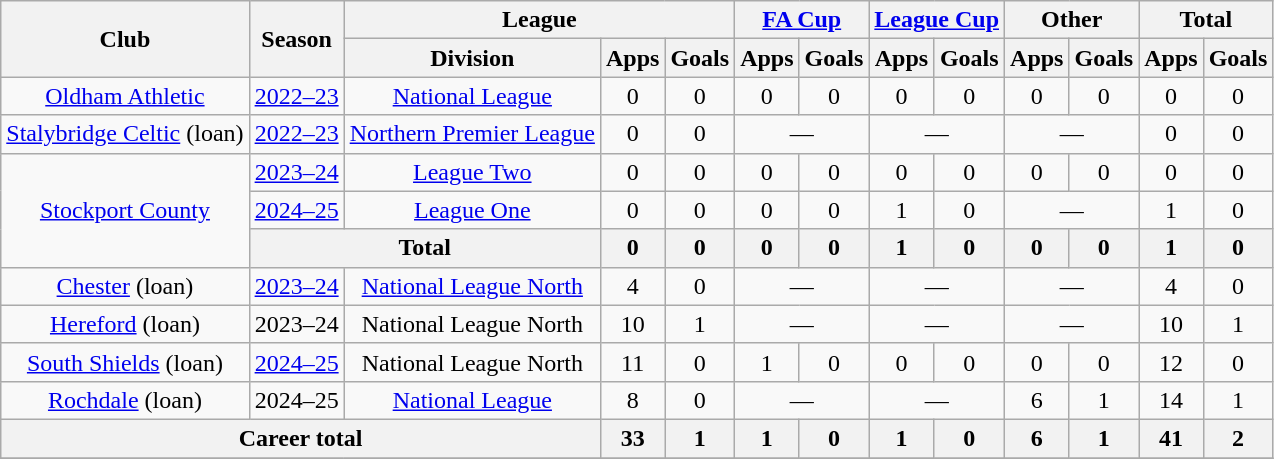<table class=wikitable style="text-align:center">
<tr>
<th rowspan="2">Club</th>
<th rowspan="2">Season</th>
<th colspan="3">League</th>
<th colspan="2"><a href='#'>FA Cup</a></th>
<th colspan="2"><a href='#'>League Cup</a></th>
<th colspan="2">Other</th>
<th colspan="2">Total</th>
</tr>
<tr>
<th>Division</th>
<th>Apps</th>
<th>Goals</th>
<th>Apps</th>
<th>Goals</th>
<th>Apps</th>
<th>Goals</th>
<th>Apps</th>
<th>Goals</th>
<th>Apps</th>
<th>Goals</th>
</tr>
<tr>
<td><a href='#'>Oldham Athletic</a></td>
<td><a href='#'>2022–23</a></td>
<td><a href='#'>National League</a></td>
<td>0</td>
<td>0</td>
<td>0</td>
<td>0</td>
<td>0</td>
<td>0</td>
<td>0</td>
<td>0</td>
<td>0</td>
<td>0</td>
</tr>
<tr>
<td><a href='#'>Stalybridge Celtic</a> (loan)</td>
<td><a href='#'>2022–23</a></td>
<td><a href='#'>Northern Premier League</a></td>
<td>0</td>
<td>0</td>
<td colspan="2">—</td>
<td colspan="2">—</td>
<td colspan="2">—</td>
<td>0</td>
<td>0</td>
</tr>
<tr>
<td rowspan="3"><a href='#'>Stockport County</a></td>
<td><a href='#'>2023–24</a></td>
<td><a href='#'>League Two</a></td>
<td>0</td>
<td>0</td>
<td>0</td>
<td>0</td>
<td>0</td>
<td>0</td>
<td>0</td>
<td>0</td>
<td>0</td>
<td>0</td>
</tr>
<tr>
<td><a href='#'>2024–25</a></td>
<td><a href='#'>League One</a></td>
<td>0</td>
<td>0</td>
<td>0</td>
<td>0</td>
<td>1</td>
<td>0</td>
<td colspan="2">—</td>
<td>1</td>
<td>0</td>
</tr>
<tr>
<th colspan="2">Total</th>
<th>0</th>
<th>0</th>
<th>0</th>
<th>0</th>
<th>1</th>
<th>0</th>
<th>0</th>
<th>0</th>
<th>1</th>
<th>0</th>
</tr>
<tr>
<td><a href='#'>Chester</a> (loan)</td>
<td><a href='#'>2023–24</a></td>
<td><a href='#'>National League North</a></td>
<td>4</td>
<td>0</td>
<td colspan="2">—</td>
<td colspan="2">—</td>
<td colspan="2">—</td>
<td>4</td>
<td>0</td>
</tr>
<tr>
<td><a href='#'>Hereford</a> (loan)</td>
<td>2023–24</td>
<td>National League North</td>
<td>10</td>
<td>1</td>
<td colspan="2">—</td>
<td colspan="2">—</td>
<td colspan="2">—</td>
<td>10</td>
<td>1</td>
</tr>
<tr>
<td><a href='#'>South Shields</a> (loan)</td>
<td><a href='#'>2024–25</a></td>
<td>National League North</td>
<td>11</td>
<td>0</td>
<td>1</td>
<td>0</td>
<td>0</td>
<td>0</td>
<td>0</td>
<td>0</td>
<td>12</td>
<td>0</td>
</tr>
<tr>
<td><a href='#'>Rochdale</a> (loan)</td>
<td>2024–25</td>
<td><a href='#'>National League</a></td>
<td>8</td>
<td>0</td>
<td colspan="2">—</td>
<td colspan="2">—</td>
<td>6</td>
<td>1</td>
<td>14</td>
<td>1</td>
</tr>
<tr>
<th colspan="3">Career total</th>
<th>33</th>
<th>1</th>
<th>1</th>
<th>0</th>
<th>1</th>
<th>0</th>
<th>6</th>
<th>1</th>
<th>41</th>
<th>2</th>
</tr>
<tr>
</tr>
</table>
